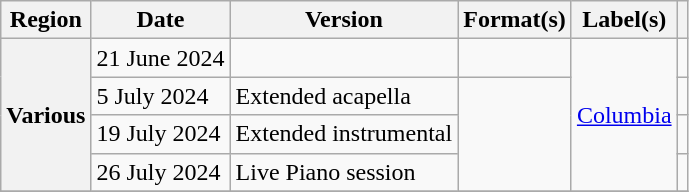<table class="wikitable plainrowheaders">
<tr>
<th scope="col">Region</th>
<th scope="col">Date</th>
<th scope="col">Version</th>
<th scope="col">Format(s)</th>
<th scope="col">Label(s)</th>
<th scope="col"></th>
</tr>
<tr>
<th scope="row" rowspan="4">Various</th>
<td>21 June 2024</td>
<td></td>
<td></td>
<td rowspan="4"><a href='#'>Columbia</a></td>
<td style="text-align:center;"></td>
</tr>
<tr>
<td>5 July 2024</td>
<td>Extended acapella</td>
<td rowspan="3"></td>
<td style="text-align:center;"></td>
</tr>
<tr>
<td>19 July 2024</td>
<td>Extended instrumental</td>
<td style="text-align:center;"></td>
</tr>
<tr>
<td>26 July 2024</td>
<td>Live Piano session</td>
<td style="text-align:center;"></td>
</tr>
<tr>
</tr>
</table>
